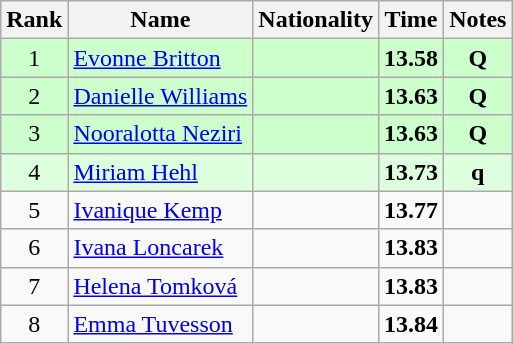<table class="wikitable sortable" style="text-align:center">
<tr>
<th>Rank</th>
<th>Name</th>
<th>Nationality</th>
<th>Time</th>
<th>Notes</th>
</tr>
<tr bgcolor=ccffcc>
<td>1</td>
<td align=left><a href='#'>Evonne Britton</a></td>
<td align=left></td>
<td><strong>13.58</strong></td>
<td><strong>Q</strong></td>
</tr>
<tr bgcolor=ccffcc>
<td>2</td>
<td align=left><a href='#'>Danielle Williams</a></td>
<td align=left></td>
<td><strong>13.63</strong></td>
<td><strong>Q</strong></td>
</tr>
<tr bgcolor=ccffcc>
<td>3</td>
<td align=left><a href='#'>Nooralotta Neziri</a></td>
<td align=left></td>
<td><strong>13.63</strong></td>
<td><strong>Q</strong></td>
</tr>
<tr bgcolor=ddffdd>
<td>4</td>
<td align=left><a href='#'>Miriam Hehl</a></td>
<td align=left></td>
<td><strong>13.73</strong></td>
<td><strong>q</strong></td>
</tr>
<tr>
<td>5</td>
<td align=left><a href='#'>Ivanique Kemp</a></td>
<td align=left></td>
<td><strong>13.77</strong></td>
<td></td>
</tr>
<tr>
<td>6</td>
<td align=left><a href='#'>Ivana Loncarek</a></td>
<td align=left></td>
<td><strong>13.83</strong></td>
<td></td>
</tr>
<tr>
<td>7</td>
<td align=left><a href='#'>Helena Tomková</a></td>
<td align=left></td>
<td><strong>13.83</strong></td>
<td></td>
</tr>
<tr>
<td>8</td>
<td align=left><a href='#'>Emma Tuvesson</a></td>
<td align=left></td>
<td><strong>13.84</strong></td>
<td></td>
</tr>
</table>
